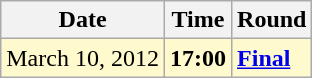<table class="wikitable">
<tr>
<th>Date</th>
<th>Time</th>
<th>Round</th>
</tr>
<tr style=background:lemonchiffon>
<td>March 10, 2012</td>
<td><strong>17:00</strong></td>
<td><strong><a href='#'>Final</a></strong></td>
</tr>
</table>
